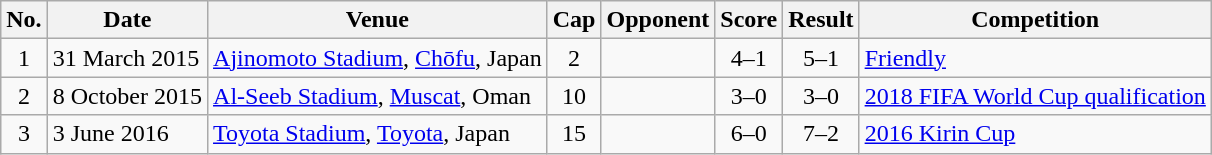<table class="wikitable sortable">
<tr>
<th scope="col">No.</th>
<th scope="col" data-sort-type="date">Date</th>
<th scope="col">Venue</th>
<th scope="col">Cap</th>
<th scope="col">Opponent</th>
<th scope="col">Score</th>
<th scope="col">Result</th>
<th scope="col">Competition</th>
</tr>
<tr>
<td align="center">1</td>
<td>31 March 2015</td>
<td><a href='#'>Ajinomoto Stadium</a>, <a href='#'>Chōfu</a>, Japan</td>
<td align="center">2</td>
<td></td>
<td align="center">4–1</td>
<td align="center">5–1</td>
<td><a href='#'>Friendly</a></td>
</tr>
<tr>
<td align="center">2</td>
<td>8 October 2015</td>
<td><a href='#'>Al-Seeb Stadium</a>, <a href='#'>Muscat</a>, Oman</td>
<td align="center">10</td>
<td></td>
<td align="center">3–0</td>
<td align="center">3–0</td>
<td><a href='#'>2018 FIFA World Cup qualification</a></td>
</tr>
<tr>
<td align="center">3</td>
<td>3 June 2016</td>
<td><a href='#'>Toyota Stadium</a>, <a href='#'>Toyota</a>, Japan</td>
<td align="center">15</td>
<td></td>
<td align="center">6–0</td>
<td align="center">7–2</td>
<td><a href='#'>2016 Kirin Cup</a></td>
</tr>
</table>
